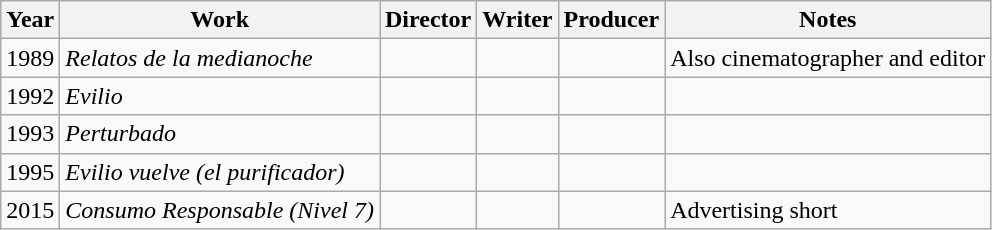<table class="wikitable sortable">
<tr>
<th>Year</th>
<th>Work</th>
<th>Director</th>
<th>Writer</th>
<th>Producer</th>
<th>Notes</th>
</tr>
<tr>
<td>1989</td>
<td><em>Relatos de la medianoche</em></td>
<td></td>
<td></td>
<td></td>
<td>Also cinematographer and editor</td>
</tr>
<tr>
<td>1992</td>
<td><em>Evilio</em></td>
<td></td>
<td></td>
<td></td>
<td></td>
</tr>
<tr>
<td>1993</td>
<td><em>Perturbado</em></td>
<td></td>
<td></td>
<td></td>
<td></td>
</tr>
<tr>
<td>1995</td>
<td><em>Evilio vuelve (el purificador)</em></td>
<td></td>
<td></td>
<td></td>
<td></td>
</tr>
<tr>
<td>2015</td>
<td><em>Consumo Responsable (Nivel 7)</em></td>
<td></td>
<td></td>
<td></td>
<td>Advertising short</td>
</tr>
</table>
